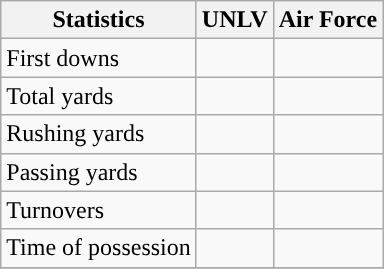<table class="wikitable">
<tr>
<th>Statistics</th>
<th>UNLV</th>
<th>Air Force</th>
</tr>
<tr>
<td>First downs</td>
<td></td>
<td></td>
</tr>
<tr>
<td>Total yards</td>
<td></td>
<td></td>
</tr>
<tr>
<td>Rushing yards</td>
<td></td>
<td></td>
</tr>
<tr>
<td>Passing yards</td>
<td></td>
<td></td>
</tr>
<tr>
<td>Turnovers</td>
<td></td>
<td></td>
</tr>
<tr>
<td>Time of possession</td>
<td></td>
<td></td>
</tr>
<tr>
</tr>
</table>
